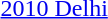<table>
<tr>
<td><a href='#'>2010 Delhi</a><br></td>
<td></td>
<td></td>
<td></td>
</tr>
</table>
